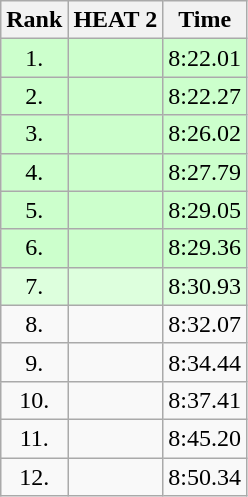<table class="wikitable" style="text-align:center">
<tr>
<th>Rank</th>
<th>HEAT 2</th>
<th>Time</th>
</tr>
<tr style="background:#ccffcc;">
<td>1.</td>
<td align=left></td>
<td>8:22.01</td>
</tr>
<tr style="background:#ccffcc;">
<td>2.</td>
<td align=left></td>
<td>8:22.27</td>
</tr>
<tr style="background:#ccffcc;">
<td>3.</td>
<td align=left></td>
<td>8:26.02</td>
</tr>
<tr style="background:#ccffcc;">
<td>4.</td>
<td align=left></td>
<td>8:27.79</td>
</tr>
<tr style="background:#ccffcc;">
<td>5.</td>
<td align=left></td>
<td>8:29.05</td>
</tr>
<tr style="background:#ccffcc;">
<td>6.</td>
<td align=left></td>
<td>8:29.36</td>
</tr>
<tr style="background:#ddffdd;">
<td>7.</td>
<td align=left></td>
<td>8:30.93</td>
</tr>
<tr>
<td>8.</td>
<td align=left></td>
<td>8:32.07</td>
</tr>
<tr>
<td>9.</td>
<td align=left></td>
<td>8:34.44</td>
</tr>
<tr>
<td>10.</td>
<td align=left></td>
<td>8:37.41</td>
</tr>
<tr>
<td>11.</td>
<td align=left></td>
<td>8:45.20</td>
</tr>
<tr>
<td>12.</td>
<td align=left></td>
<td>8:50.34</td>
</tr>
</table>
